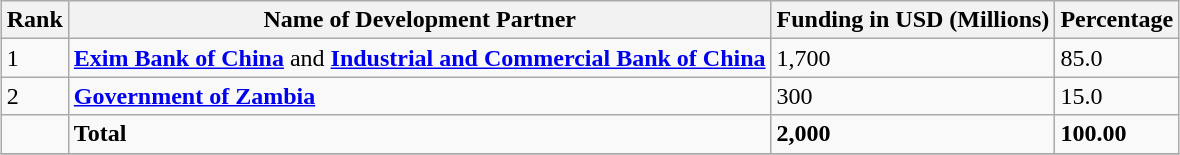<table class="wikitable sortable" style="margin: 0.5em auto">
<tr>
<th>Rank</th>
<th>Name of Development Partner</th>
<th>Funding in USD (Millions)</th>
<th>Percentage</th>
</tr>
<tr>
<td>1</td>
<td><strong><a href='#'>Exim Bank of China</a></strong> and <strong><a href='#'>Industrial and Commercial Bank of China</a></strong></td>
<td>1,700</td>
<td>85.0</td>
</tr>
<tr>
<td>2</td>
<td><strong><a href='#'>Government of Zambia</a></strong></td>
<td>300</td>
<td>15.0</td>
</tr>
<tr>
<td></td>
<td><strong>Total</strong></td>
<td><strong>2,000</strong></td>
<td><strong>100.00</strong></td>
</tr>
<tr>
</tr>
</table>
